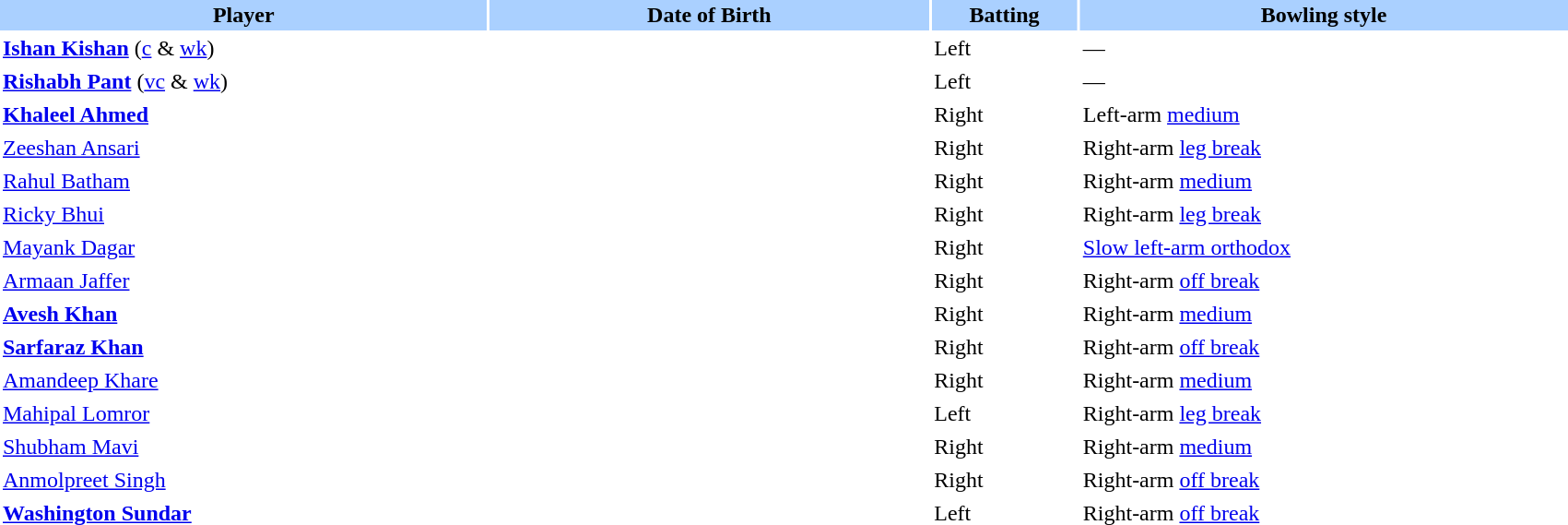<table border="0" cellspacing="2" cellpadding="2" style="width:90%;">
<tr style="background:#aad0ff;">
<th width=20%>Player</th>
<th width=18%>Date of Birth</th>
<th width=6%>Batting</th>
<th width=20%>Bowling style</th>
</tr>
<tr>
<td><strong><a href='#'>Ishan Kishan</a></strong> (<a href='#'>c</a> & <a href='#'>wk</a>)</td>
<td></td>
<td>Left</td>
<td>—</td>
</tr>
<tr>
<td><strong><a href='#'>Rishabh Pant</a></strong> (<a href='#'>vc</a> & <a href='#'>wk</a>)</td>
<td></td>
<td>Left</td>
<td>—</td>
</tr>
<tr>
<td><strong><a href='#'>Khaleel Ahmed</a></strong></td>
<td></td>
<td>Right</td>
<td>Left-arm <a href='#'>medium</a></td>
</tr>
<tr>
<td><a href='#'>Zeeshan Ansari</a></td>
<td></td>
<td>Right</td>
<td>Right-arm <a href='#'>leg break</a></td>
</tr>
<tr>
<td><a href='#'>Rahul Batham</a></td>
<td></td>
<td>Right</td>
<td>Right-arm <a href='#'>medium</a></td>
</tr>
<tr>
<td><a href='#'>Ricky Bhui</a></td>
<td></td>
<td>Right</td>
<td>Right-arm <a href='#'>leg break</a></td>
</tr>
<tr>
<td><a href='#'>Mayank Dagar</a></td>
<td></td>
<td>Right</td>
<td><a href='#'>Slow left-arm orthodox</a></td>
</tr>
<tr>
<td><a href='#'>Armaan Jaffer</a></td>
<td></td>
<td>Right</td>
<td>Right-arm <a href='#'>off break</a></td>
</tr>
<tr>
<td><strong><a href='#'>Avesh Khan</a></strong></td>
<td></td>
<td>Right</td>
<td>Right-arm <a href='#'>medium</a></td>
</tr>
<tr>
<td><strong><a href='#'>Sarfaraz Khan</a></strong></td>
<td></td>
<td>Right</td>
<td>Right-arm <a href='#'>off break</a></td>
</tr>
<tr>
<td><a href='#'>Amandeep Khare</a></td>
<td></td>
<td>Right</td>
<td>Right-arm <a href='#'>medium</a></td>
</tr>
<tr>
<td><a href='#'>Mahipal Lomror</a></td>
<td></td>
<td>Left</td>
<td>Right-arm <a href='#'>leg break</a></td>
</tr>
<tr>
<td><a href='#'>Shubham Mavi</a></td>
<td></td>
<td>Right</td>
<td>Right-arm <a href='#'>medium</a></td>
</tr>
<tr>
<td><a href='#'>Anmolpreet Singh</a></td>
<td></td>
<td>Right</td>
<td>Right-arm <a href='#'>off break</a></td>
</tr>
<tr>
<td><strong><a href='#'>Washington Sundar</a></strong></td>
<td></td>
<td>Left</td>
<td>Right-arm <a href='#'>off break</a></td>
</tr>
</table>
